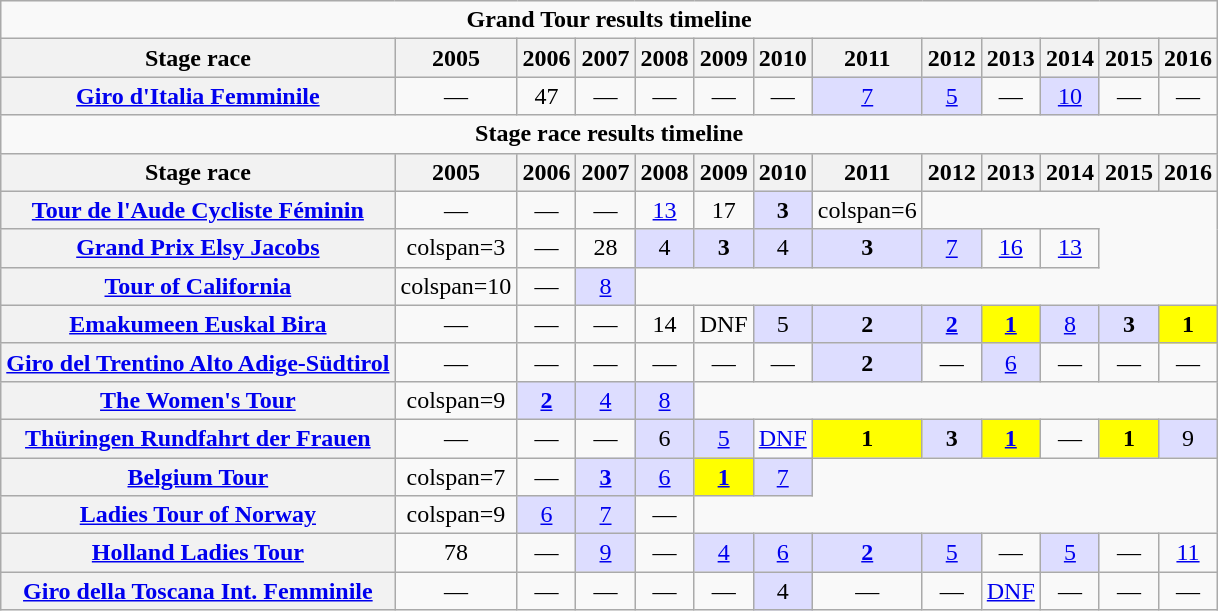<table class="wikitable plainrowheaders">
<tr>
<td colspan=14 align=center><strong>Grand Tour results timeline</strong></td>
</tr>
<tr style="background:#EEEEEE;">
<th>Stage race</th>
<th>2005</th>
<th>2006</th>
<th>2007</th>
<th>2008</th>
<th>2009</th>
<th>2010</th>
<th>2011</th>
<th>2012</th>
<th>2013</th>
<th>2014</th>
<th>2015</th>
<th>2016</th>
</tr>
<tr style="text-align:center;">
<th scope="row"><a href='#'>Giro d'Italia Femminile</a></th>
<td>—</td>
<td>47</td>
<td>—</td>
<td>—</td>
<td>—</td>
<td>—</td>
<td style="background:#ddf;"><a href='#'>7</a></td>
<td style="background:#ddf;"><a href='#'>5</a></td>
<td>—</td>
<td style="background:#ddf;"><a href='#'>10</a></td>
<td>—</td>
<td>—</td>
</tr>
<tr>
<td colspan=14 align=center><strong>Stage race results timeline</strong></td>
</tr>
<tr style="background:#EEEEEE;">
<th>Stage race</th>
<th>2005</th>
<th>2006</th>
<th>2007</th>
<th>2008</th>
<th>2009</th>
<th>2010</th>
<th>2011</th>
<th>2012</th>
<th>2013</th>
<th>2014</th>
<th>2015</th>
<th>2016</th>
</tr>
<tr style="text-align:center;">
<th scope="row"><a href='#'>Tour de l'Aude Cycliste Féminin</a></th>
<td>—</td>
<td>—</td>
<td>—</td>
<td><a href='#'>13</a></td>
<td>17</td>
<td style="background:#ddf;"><strong>3</strong></td>
<td>colspan=6 </td>
</tr>
<tr style="text-align:center;">
<th scope="row"><a href='#'>Grand Prix Elsy Jacobs</a></th>
<td>colspan=3 </td>
<td>—</td>
<td>28</td>
<td style="background:#ddf;">4</td>
<td style="background:#ddf;"><strong>3</strong></td>
<td style="background:#ddf;">4</td>
<td style="background:#ddf;"><strong>3</strong></td>
<td style="background:#ddf;"><a href='#'>7</a></td>
<td><a href='#'>16</a></td>
<td><a href='#'>13</a></td>
</tr>
<tr style="text-align:center;">
<th scope="row"><a href='#'>Tour of California</a></th>
<td>colspan=10 </td>
<td>—</td>
<td style="background:#ddf;"><a href='#'>8</a></td>
</tr>
<tr style="text-align:center;">
<th scope="row"><a href='#'>Emakumeen Euskal Bira</a></th>
<td>—</td>
<td>—</td>
<td>—</td>
<td>14</td>
<td>DNF</td>
<td style="background:#ddf;">5</td>
<td style="background:#ddf;"><strong>2</strong></td>
<td style="background:#ddf;"><a href='#'><strong>2</strong></a></td>
<td style="background:yellow;"><a href='#'><strong>1</strong></a></td>
<td style="background:#ddf;"><a href='#'>8</a></td>
<td style="background:#ddf;"><strong>3</strong></td>
<td style="background:yellow;"><strong>1</strong></td>
</tr>
<tr style="text-align:center;">
<th scope="row"><a href='#'>Giro del Trentino Alto Adige-Südtirol</a></th>
<td>—</td>
<td>—</td>
<td>—</td>
<td>—</td>
<td>—</td>
<td>—</td>
<td style="background:#ddf;"><strong>2</strong></td>
<td>—</td>
<td style="background:#ddf;"><a href='#'>6</a></td>
<td>—</td>
<td>—</td>
<td>—</td>
</tr>
<tr style="text-align:center;">
<th scope="row"><a href='#'>The Women's Tour</a></th>
<td>colspan=9 </td>
<td style="background:#ddf;"><a href='#'><strong>2</strong></a></td>
<td style="background:#ddf;"><a href='#'>4</a></td>
<td style="background:#ddf;"><a href='#'>8</a></td>
</tr>
<tr style="text-align:center;">
<th scope="row"><a href='#'>Thüringen Rundfahrt der Frauen</a></th>
<td>—</td>
<td>—</td>
<td>—</td>
<td style="background:#ddf;">6</td>
<td style="background:#ddf;"><a href='#'>5</a></td>
<td><a href='#'>DNF</a></td>
<td style="background:yellow;"><strong>1</strong></td>
<td style="background:#ddf;"><strong>3</strong></td>
<td style="background:yellow;"><a href='#'><strong>1</strong></a></td>
<td>—</td>
<td style="background:yellow;"><strong>1</strong></td>
<td style="background:#ddf;">9</td>
</tr>
<tr style="text-align:center;">
<th scope="row"><a href='#'>Belgium Tour</a></th>
<td>colspan=7 </td>
<td>—</td>
<td style="background:#ddf;"><a href='#'><strong>3</strong></a></td>
<td style="background:#ddf;"><a href='#'>6</a></td>
<td style="background:yellow;"><a href='#'><strong>1</strong></a></td>
<td style="background:#ddf;"><a href='#'>7</a></td>
</tr>
<tr style="text-align:center;">
<th scope="row"><a href='#'>Ladies Tour of Norway</a></th>
<td>colspan=9 </td>
<td style="background:#ddf;"><a href='#'>6</a></td>
<td style="background:#ddf;"><a href='#'>7</a></td>
<td>—</td>
</tr>
<tr style="text-align:center;">
<th scope="row"><a href='#'>Holland Ladies Tour</a></th>
<td>78</td>
<td>—</td>
<td style="background:#ddf;"><a href='#'>9</a></td>
<td>—</td>
<td style="background:#ddf;"><a href='#'>4</a></td>
<td style="background:#ddf;"><a href='#'>6</a></td>
<td style="background:#ddf;"><a href='#'><strong>2</strong></a></td>
<td style="background:#ddf;"><a href='#'>5</a></td>
<td>—</td>
<td style="background:#ddf;"><a href='#'>5</a></td>
<td>—</td>
<td><a href='#'>11</a></td>
</tr>
<tr style="text-align:center;">
<th scope="row"><a href='#'>Giro della Toscana Int. Femminile</a></th>
<td>—</td>
<td>—</td>
<td>—</td>
<td>—</td>
<td>—</td>
<td style="background:#ddf;">4</td>
<td>—</td>
<td>—</td>
<td><a href='#'>DNF</a></td>
<td>—</td>
<td>—</td>
<td>—</td>
</tr>
</table>
